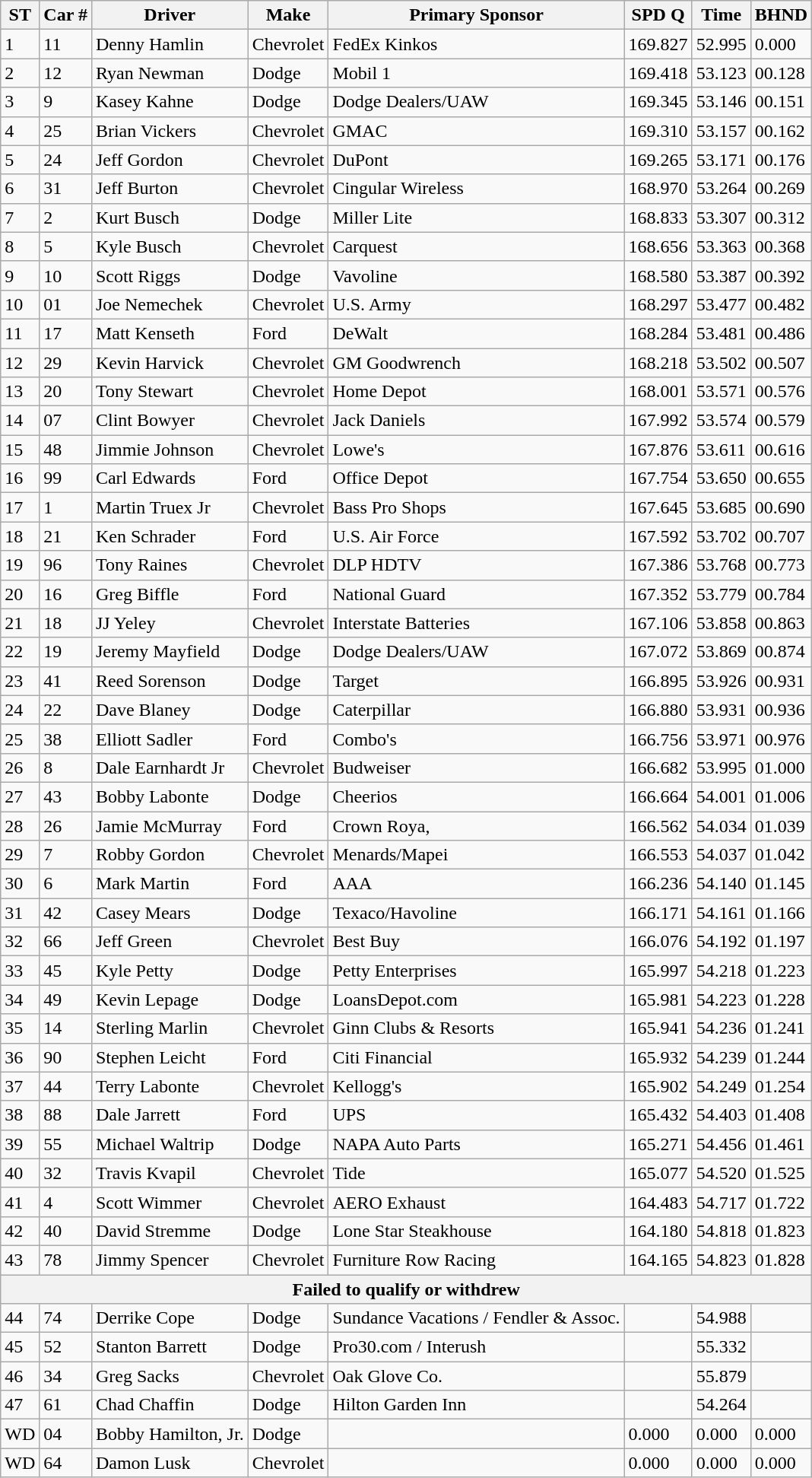<table class="wikitable">
<tr>
<th colspan="1" rowspan="1"><abbr>ST</abbr></th>
<th colspan="1" rowspan="1">Car #</th>
<th colspan="1" rowspan="1"><abbr>Driver</abbr></th>
<th colspan="1" rowspan="1"><abbr>Make</abbr></th>
<th>Primary Sponsor</th>
<th colspan="1" rowspan="1"><abbr>SPD Q</abbr></th>
<th colspan="1" rowspan="1"><abbr>Time</abbr></th>
<th colspan="1" rowspan="1"><abbr>BHND</abbr></th>
</tr>
<tr>
<td>1</td>
<td>11</td>
<td>Denny Hamlin</td>
<td>Chevrolet</td>
<td>FedEx Kinkos</td>
<td>169.827</td>
<td>52.995</td>
<td>0.000</td>
</tr>
<tr>
<td>2</td>
<td>12</td>
<td>Ryan Newman</td>
<td>Dodge</td>
<td>Mobil 1</td>
<td>169.418</td>
<td>53.123</td>
<td>00.128</td>
</tr>
<tr>
<td>3</td>
<td>9</td>
<td>Kasey Kahne</td>
<td>Dodge</td>
<td>Dodge Dealers/UAW</td>
<td>169.345</td>
<td>53.146</td>
<td>00.151</td>
</tr>
<tr>
<td>4</td>
<td>25</td>
<td>Brian Vickers</td>
<td>Chevrolet</td>
<td>GMAC</td>
<td>169.310</td>
<td>53.157</td>
<td>00.162</td>
</tr>
<tr>
<td>5</td>
<td>24</td>
<td>Jeff Gordon</td>
<td>Chevrolet</td>
<td>DuPont</td>
<td>169.265</td>
<td>53.171</td>
<td>00.176</td>
</tr>
<tr>
<td>6</td>
<td>31</td>
<td>Jeff Burton</td>
<td>Chevrolet</td>
<td>Cingular Wireless</td>
<td>168.970</td>
<td>53.264</td>
<td>00.269</td>
</tr>
<tr>
<td>7</td>
<td>2</td>
<td>Kurt Busch</td>
<td>Dodge</td>
<td>Miller Lite</td>
<td>168.833</td>
<td>53.307</td>
<td>00.312</td>
</tr>
<tr>
<td>8</td>
<td>5</td>
<td>Kyle Busch</td>
<td>Chevrolet</td>
<td>Carquest</td>
<td>168.656</td>
<td>53.363</td>
<td>00.368</td>
</tr>
<tr>
<td>9</td>
<td>10</td>
<td>Scott Riggs</td>
<td>Dodge</td>
<td>Vavoline</td>
<td>168.580</td>
<td>53.387</td>
<td>00.392</td>
</tr>
<tr>
<td>10</td>
<td>01</td>
<td>Joe Nemechek</td>
<td>Chevrolet</td>
<td>U.S. Army</td>
<td>168.297</td>
<td>53.477</td>
<td>00.482</td>
</tr>
<tr>
<td>11</td>
<td>17</td>
<td>Matt Kenseth</td>
<td>Ford</td>
<td>DeWalt</td>
<td>168.284</td>
<td>53.481</td>
<td>00.486</td>
</tr>
<tr>
<td>12</td>
<td>29</td>
<td>Kevin Harvick</td>
<td>Chevrolet</td>
<td>GM Goodwrench</td>
<td>168.218</td>
<td>53.502</td>
<td>00.507</td>
</tr>
<tr>
<td>13</td>
<td>20</td>
<td>Tony Stewart</td>
<td>Chevrolet</td>
<td>Home Depot</td>
<td>168.001</td>
<td>53.571</td>
<td>00.576</td>
</tr>
<tr>
<td>14</td>
<td>07</td>
<td>Clint Bowyer</td>
<td>Chevrolet</td>
<td>Jack Daniels</td>
<td>167.992</td>
<td>53.574</td>
<td>00.579</td>
</tr>
<tr>
<td>15</td>
<td>48</td>
<td>Jimmie Johnson</td>
<td>Chevrolet</td>
<td>Lowe's</td>
<td>167.876</td>
<td>53.611</td>
<td>00.616</td>
</tr>
<tr>
<td>16</td>
<td>99</td>
<td>Carl Edwards</td>
<td>Ford</td>
<td>Office Depot</td>
<td>167.754</td>
<td>53.650</td>
<td>00.655</td>
</tr>
<tr>
<td>17</td>
<td>1</td>
<td>Martin Truex Jr</td>
<td>Chevrolet</td>
<td>Bass Pro Shops</td>
<td>167.645</td>
<td>53.685</td>
<td>00.690</td>
</tr>
<tr>
<td>18</td>
<td>21</td>
<td>Ken Schrader</td>
<td>Ford</td>
<td>U.S. Air Force</td>
<td>167.592</td>
<td>53.702</td>
<td>00.707</td>
</tr>
<tr>
<td>19</td>
<td>96</td>
<td>Tony Raines</td>
<td>Chevrolet</td>
<td>DLP HDTV</td>
<td>167.386</td>
<td>53.768</td>
<td>00.773</td>
</tr>
<tr>
<td>20</td>
<td>16</td>
<td>Greg Biffle</td>
<td>Ford</td>
<td>National Guard</td>
<td>167.352</td>
<td>53.779</td>
<td>00.784</td>
</tr>
<tr>
<td>21</td>
<td>18</td>
<td>JJ Yeley</td>
<td>Chevrolet</td>
<td>Interstate Batteries</td>
<td>167.106</td>
<td>53.858</td>
<td>00.863</td>
</tr>
<tr>
<td>22</td>
<td>19</td>
<td>Jeremy Mayfield</td>
<td>Dodge</td>
<td>Dodge Dealers/UAW</td>
<td>167.072</td>
<td>53.869</td>
<td>00.874</td>
</tr>
<tr>
<td>23</td>
<td>41</td>
<td>Reed Sorenson</td>
<td>Dodge</td>
<td>Target</td>
<td>166.895</td>
<td>53.926</td>
<td>00.931</td>
</tr>
<tr>
<td>24</td>
<td>22</td>
<td>Dave Blaney</td>
<td>Dodge</td>
<td>Caterpillar</td>
<td>166.880</td>
<td>53.931</td>
<td>00.936</td>
</tr>
<tr>
<td>25</td>
<td>38</td>
<td>Elliott Sadler</td>
<td>Ford</td>
<td>Combo's</td>
<td>166.756</td>
<td>53.971</td>
<td>00.976</td>
</tr>
<tr>
<td>26</td>
<td>8</td>
<td>Dale Earnhardt Jr</td>
<td>Chevrolet</td>
<td>Budweiser</td>
<td>166.682</td>
<td>53.995</td>
<td>01.000</td>
</tr>
<tr>
<td>27</td>
<td>43</td>
<td>Bobby Labonte</td>
<td>Dodge</td>
<td>Cheerios</td>
<td>166.664</td>
<td>54.001</td>
<td>01.006</td>
</tr>
<tr>
<td>28</td>
<td>26</td>
<td>Jamie McMurray</td>
<td>Ford</td>
<td>Crown Roya,</td>
<td>166.562</td>
<td>54.034</td>
<td>01.039</td>
</tr>
<tr>
<td>29</td>
<td>7</td>
<td>Robby Gordon</td>
<td>Chevrolet</td>
<td>Menards/Mapei</td>
<td>166.553</td>
<td>54.037</td>
<td>01.042</td>
</tr>
<tr>
<td>30</td>
<td>6</td>
<td>Mark Martin</td>
<td>Ford</td>
<td>AAA</td>
<td>166.236</td>
<td>54.140</td>
<td>01.145</td>
</tr>
<tr>
<td>31</td>
<td>42</td>
<td>Casey Mears</td>
<td>Dodge</td>
<td>Texaco/Havoline</td>
<td>166.171</td>
<td>54.161</td>
<td>01.166</td>
</tr>
<tr>
<td>32</td>
<td>66</td>
<td>Jeff Green</td>
<td>Chevrolet</td>
<td>Best Buy</td>
<td>166.076</td>
<td>54.192</td>
<td>01.197</td>
</tr>
<tr>
<td>33</td>
<td>45</td>
<td>Kyle Petty</td>
<td>Dodge</td>
<td>Petty Enterprises</td>
<td>165.997</td>
<td>54.218</td>
<td>01.223</td>
</tr>
<tr>
<td>34</td>
<td>49</td>
<td>Kevin Lepage</td>
<td>Dodge</td>
<td>LoansDepot.com</td>
<td>165.981</td>
<td>54.223</td>
<td>01.228</td>
</tr>
<tr>
<td>35</td>
<td>14</td>
<td>Sterling Marlin</td>
<td>Chevrolet</td>
<td>Ginn Clubs & Resorts</td>
<td>165.941</td>
<td>54.236</td>
<td>01.241</td>
</tr>
<tr>
<td>36</td>
<td>90</td>
<td>Stephen Leicht</td>
<td>Ford</td>
<td>Citi Financial</td>
<td>165.932</td>
<td>54.239</td>
<td>01.244</td>
</tr>
<tr>
<td>37</td>
<td>44</td>
<td>Terry Labonte</td>
<td>Chevrolet</td>
<td>Kellogg's</td>
<td>165.902</td>
<td>54.249</td>
<td>01.254</td>
</tr>
<tr>
<td>38</td>
<td>88</td>
<td>Dale Jarrett</td>
<td>Ford</td>
<td>UPS</td>
<td>165.432</td>
<td>54.403</td>
<td>01.408</td>
</tr>
<tr>
<td>39</td>
<td>55</td>
<td>Michael Waltrip</td>
<td>Dodge</td>
<td>NAPA Auto Parts</td>
<td>165.271</td>
<td>54.456</td>
<td>01.461</td>
</tr>
<tr>
<td>40</td>
<td>32</td>
<td>Travis Kvapil</td>
<td>Chevrolet</td>
<td>Tide</td>
<td>165.077</td>
<td>54.520</td>
<td>01.525</td>
</tr>
<tr>
<td>41</td>
<td>4</td>
<td>Scott Wimmer</td>
<td>Chevrolet</td>
<td>AERO Exhaust</td>
<td>164.483</td>
<td>54.717</td>
<td>01.722</td>
</tr>
<tr>
<td>42</td>
<td>40</td>
<td>David Stremme</td>
<td>Dodge</td>
<td>Lone Star Steakhouse</td>
<td>164.180</td>
<td>54.818</td>
<td>01.823</td>
</tr>
<tr>
<td>43</td>
<td>78</td>
<td>Jimmy Spencer</td>
<td>Chevrolet</td>
<td>Furniture Row Racing</td>
<td>164.165</td>
<td>54.823</td>
<td>01.828</td>
</tr>
<tr>
<th colspan="8">Failed to qualify or withdrew</th>
</tr>
<tr>
<td>44</td>
<td>74</td>
<td>Derrike Cope</td>
<td>Dodge</td>
<td>Sundance Vacations / Fendler & Assoc.</td>
<td></td>
<td>54.988</td>
<td></td>
</tr>
<tr>
<td>45</td>
<td>52</td>
<td>Stanton Barrett</td>
<td>Dodge</td>
<td>Pro30.com / Interush</td>
<td></td>
<td>55.332</td>
<td></td>
</tr>
<tr>
<td>46</td>
<td>34</td>
<td>Greg Sacks</td>
<td>Chevrolet</td>
<td>Oak Glove Co.</td>
<td></td>
<td>55.879</td>
<td></td>
</tr>
<tr>
<td>47</td>
<td>61</td>
<td>Chad Chaffin</td>
<td>Dodge</td>
<td>Hilton Garden Inn</td>
<td></td>
<td>54.264</td>
<td></td>
</tr>
<tr>
<td>WD</td>
<td>04</td>
<td>Bobby Hamilton, Jr.</td>
<td>Dodge</td>
<td></td>
<td>0.000</td>
<td>0.000</td>
<td>0.000</td>
</tr>
<tr>
<td>WD</td>
<td>64</td>
<td>Damon Lusk</td>
<td>Chevrolet</td>
<td></td>
<td>0.000</td>
<td>0.000</td>
<td>0.000</td>
</tr>
</table>
